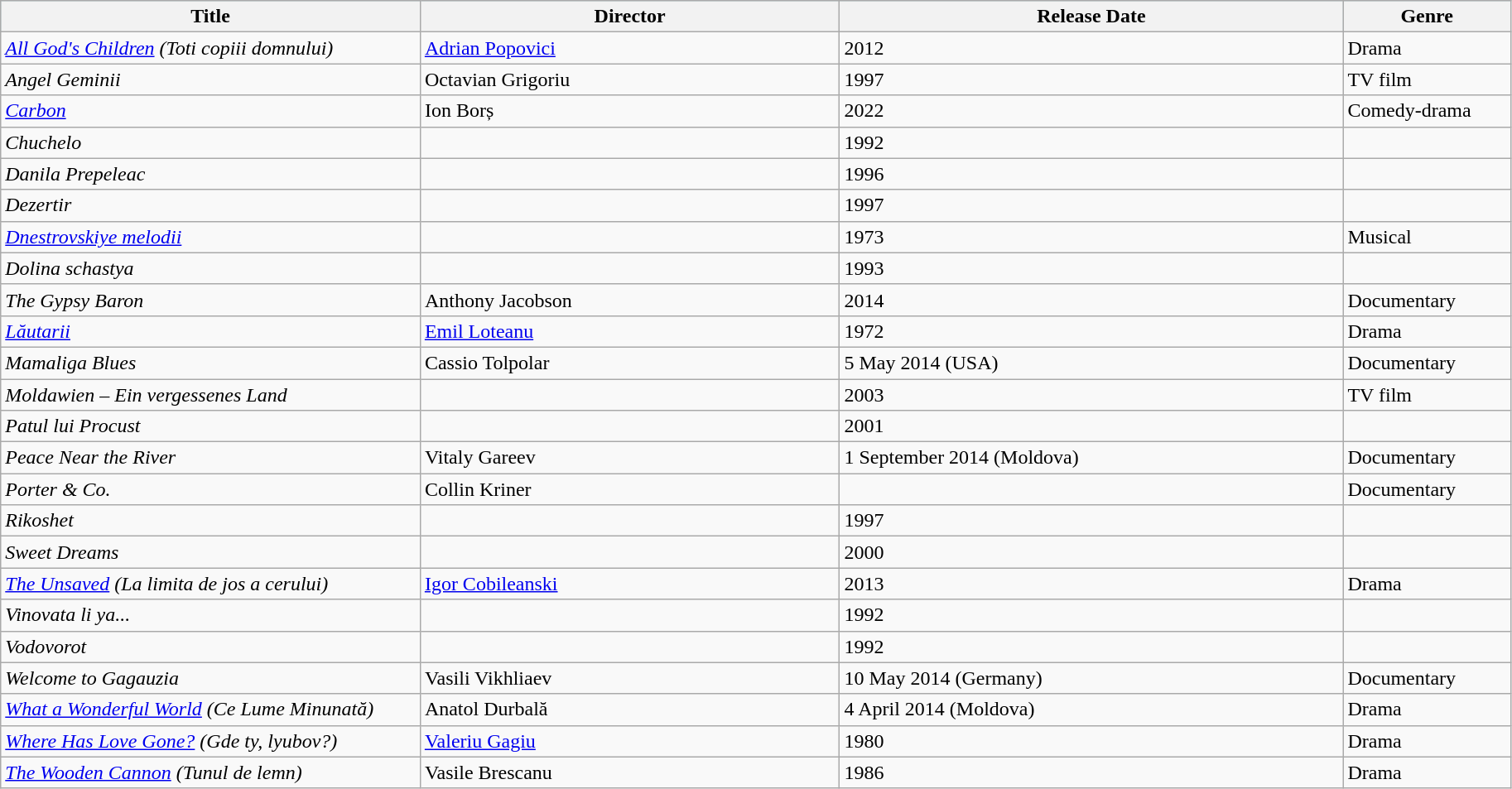<table class="wikitable">
<tr style="background:#b0e0e6; text-align:center;">
<th style="width:25%;">Title</th>
<th style="width:25%;">Director</th>
<th style="width:30%;">Release Date</th>
<th style="width:10%;">Genre</th>
</tr>
<tr>
<td><em><a href='#'>All God's Children</a> (Toti copiii domnului)</em></td>
<td><a href='#'>Adrian Popovici</a></td>
<td>2012</td>
<td>Drama</td>
</tr>
<tr>
<td><em>Angel Geminii</em></td>
<td>Octavian Grigoriu</td>
<td>1997</td>
<td>TV film</td>
</tr>
<tr>
<td><em><a href='#'>Carbon</a></em></td>
<td>Ion Borș</td>
<td>2022</td>
<td>Comedy-drama</td>
</tr>
<tr>
<td><em>Chuchelo</em></td>
<td></td>
<td>1992</td>
<td></td>
</tr>
<tr>
<td><em>Danila Prepeleac</em></td>
<td></td>
<td>1996</td>
<td></td>
</tr>
<tr>
<td><em>Dezertir</em></td>
<td></td>
<td>1997</td>
<td></td>
</tr>
<tr>
<td><em><a href='#'>Dnestrovskiye melodii</a></em></td>
<td></td>
<td>1973</td>
<td>Musical</td>
</tr>
<tr>
<td><em>Dolina schastya</em></td>
<td></td>
<td>1993</td>
<td></td>
</tr>
<tr>
<td><em>The Gypsy Baron</em></td>
<td>Anthony Jacobson</td>
<td>2014</td>
<td>Documentary</td>
</tr>
<tr>
<td><em><a href='#'>Lăutarii</a></em></td>
<td><a href='#'>Emil Loteanu</a></td>
<td>1972</td>
<td>Drama</td>
</tr>
<tr>
<td><em>Mamaliga Blues</em></td>
<td>Cassio Tolpolar</td>
<td>5 May 2014 (USA)</td>
<td>Documentary</td>
</tr>
<tr>
<td><em>Moldawien – Ein vergessenes Land</em></td>
<td></td>
<td>2003</td>
<td>TV film</td>
</tr>
<tr>
<td><em>Patul lui Procust</em></td>
<td></td>
<td>2001</td>
<td></td>
</tr>
<tr>
<td><em>Peace Near the River</em></td>
<td>Vitaly Gareev</td>
<td>1 September 2014 (Moldova)</td>
<td>Documentary</td>
</tr>
<tr>
<td><em>Porter & Co.</em></td>
<td>Collin Kriner</td>
<td></td>
<td>Documentary</td>
</tr>
<tr>
<td><em>Rikoshet</em></td>
<td></td>
<td>1997</td>
<td></td>
</tr>
<tr>
<td><em>Sweet Dreams</em></td>
<td></td>
<td>2000</td>
<td></td>
</tr>
<tr>
<td><em><a href='#'>The Unsaved</a> (La limita de jos a cerului)</em></td>
<td><a href='#'>Igor Cobileanski</a></td>
<td>2013</td>
<td>Drama</td>
</tr>
<tr>
<td><em>Vinovata li ya...</em></td>
<td></td>
<td>1992</td>
<td></td>
</tr>
<tr>
<td><em>Vodovorot</em></td>
<td></td>
<td>1992</td>
<td></td>
</tr>
<tr>
<td><em>Welcome to Gagauzia</em></td>
<td>Vasili Vikhliaev</td>
<td>10 May 2014 (Germany)</td>
<td>Documentary</td>
</tr>
<tr>
<td><em><a href='#'>What a Wonderful World</a> (Ce Lume Minunată)</em></td>
<td>Anatol Durbală</td>
<td>4 April 2014 (Moldova)</td>
<td>Drama</td>
</tr>
<tr>
<td><em><a href='#'>Where Has Love Gone?</a> (Gde ty, lyubov?)</em></td>
<td><a href='#'>Valeriu Gagiu</a></td>
<td>1980</td>
<td>Drama</td>
</tr>
<tr>
<td><em><a href='#'>The Wooden Cannon</a> (Tunul de lemn)</em></td>
<td>Vasile Brescanu</td>
<td>1986</td>
<td>Drama</td>
</tr>
</table>
